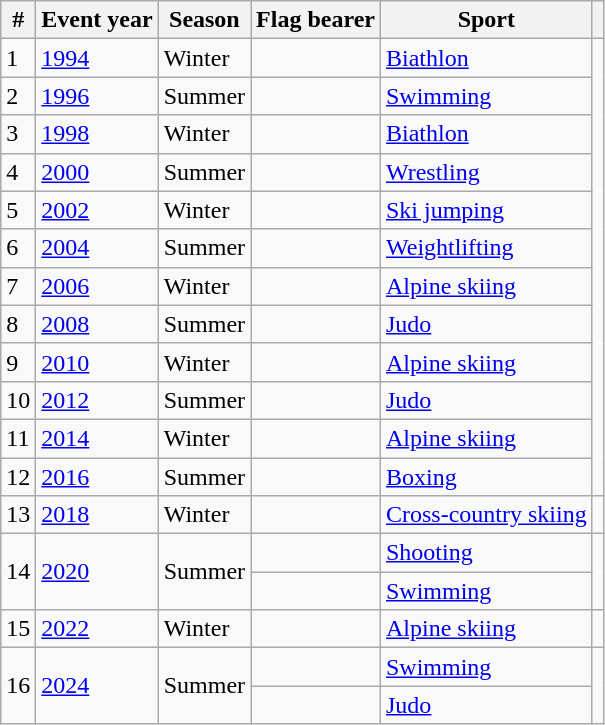<table class="wikitable sortable">
<tr>
<th>#</th>
<th>Event year</th>
<th>Season</th>
<th>Flag bearer</th>
<th>Sport</th>
<th></th>
</tr>
<tr>
<td>1</td>
<td><a href='#'>1994</a></td>
<td>Winter</td>
<td></td>
<td><a href='#'>Biathlon</a></td>
<td rowspan="12"></td>
</tr>
<tr>
<td>2</td>
<td><a href='#'>1996</a></td>
<td>Summer</td>
<td></td>
<td><a href='#'>Swimming</a></td>
</tr>
<tr>
<td>3</td>
<td><a href='#'>1998</a></td>
<td>Winter</td>
<td></td>
<td><a href='#'>Biathlon</a></td>
</tr>
<tr>
<td>4</td>
<td><a href='#'>2000</a></td>
<td>Summer</td>
<td></td>
<td><a href='#'>Wrestling</a></td>
</tr>
<tr>
<td>5</td>
<td><a href='#'>2002</a></td>
<td>Winter</td>
<td></td>
<td><a href='#'>Ski jumping</a></td>
</tr>
<tr>
<td>6</td>
<td><a href='#'>2004</a></td>
<td>Summer</td>
<td></td>
<td><a href='#'>Weightlifting</a></td>
</tr>
<tr>
<td>7</td>
<td><a href='#'>2006</a></td>
<td>Winter</td>
<td></td>
<td><a href='#'>Alpine skiing</a></td>
</tr>
<tr>
<td>8</td>
<td><a href='#'>2008</a></td>
<td>Summer</td>
<td></td>
<td><a href='#'>Judo</a></td>
</tr>
<tr>
<td>9</td>
<td><a href='#'>2010</a></td>
<td>Winter</td>
<td></td>
<td><a href='#'>Alpine skiing</a></td>
</tr>
<tr>
<td>10</td>
<td><a href='#'>2012</a></td>
<td>Summer</td>
<td></td>
<td><a href='#'>Judo</a></td>
</tr>
<tr>
<td>11</td>
<td><a href='#'>2014</a></td>
<td>Winter</td>
<td></td>
<td><a href='#'>Alpine skiing</a></td>
</tr>
<tr>
<td>12</td>
<td><a href='#'>2016</a></td>
<td>Summer</td>
<td></td>
<td><a href='#'>Boxing</a></td>
</tr>
<tr>
<td>13</td>
<td><a href='#'>2018</a></td>
<td>Winter</td>
<td></td>
<td><a href='#'>Cross-country skiing</a></td>
<td></td>
</tr>
<tr>
<td rowspan="2">14</td>
<td rowspan="2"><a href='#'>2020</a></td>
<td rowspan="2">Summer</td>
<td></td>
<td><a href='#'>Shooting</a></td>
<td rowspan="2"></td>
</tr>
<tr>
<td></td>
<td><a href='#'>Swimming</a></td>
</tr>
<tr>
<td>15</td>
<td><a href='#'>2022</a></td>
<td>Winter</td>
<td></td>
<td><a href='#'>Alpine skiing</a></td>
<td></td>
</tr>
<tr>
<td rowspan=2>16</td>
<td rowspan=2><a href='#'>2024</a></td>
<td rowspan=2>Summer</td>
<td></td>
<td><a href='#'>Swimming</a></td>
<td rowspan=2></td>
</tr>
<tr>
<td></td>
<td><a href='#'>Judo</a></td>
</tr>
</table>
